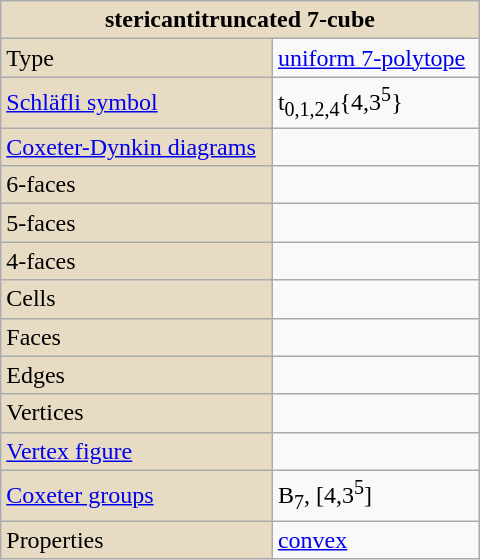<table class="wikitable" align="right" style="margin-left:10px" width="320">
<tr>
<th style="background:#e7dcc3;" colspan="2">stericantitruncated 7-cube</th>
</tr>
<tr>
<td style="background:#e7dcc3;">Type</td>
<td><a href='#'>uniform 7-polytope</a></td>
</tr>
<tr>
<td style="background:#e7dcc3;"><a href='#'>Schläfli symbol</a></td>
<td>t<sub>0,1,2,4</sub>{4,3<sup>5</sup>}</td>
</tr>
<tr>
<td style="background:#e7dcc3;"><a href='#'>Coxeter-Dynkin diagrams</a></td>
<td></td>
</tr>
<tr>
<td style="background:#e7dcc3;">6-faces</td>
<td></td>
</tr>
<tr>
<td style="background:#e7dcc3;">5-faces</td>
<td></td>
</tr>
<tr>
<td style="background:#e7dcc3;">4-faces</td>
<td></td>
</tr>
<tr>
<td style="background:#e7dcc3;">Cells</td>
<td></td>
</tr>
<tr>
<td style="background:#e7dcc3;">Faces</td>
<td></td>
</tr>
<tr>
<td style="background:#e7dcc3;">Edges</td>
<td></td>
</tr>
<tr>
<td style="background:#e7dcc3;">Vertices</td>
<td></td>
</tr>
<tr>
<td style="background:#e7dcc3;"><a href='#'>Vertex figure</a></td>
<td></td>
</tr>
<tr>
<td style="background:#e7dcc3;"><a href='#'>Coxeter groups</a></td>
<td>B<sub>7</sub>, [4,3<sup>5</sup>]</td>
</tr>
<tr>
<td style="background:#e7dcc3;">Properties</td>
<td><a href='#'>convex</a></td>
</tr>
</table>
